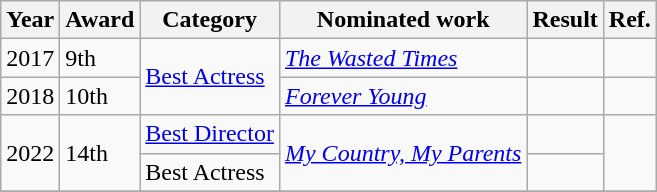<table class="wikitable">
<tr>
<th>Year</th>
<th>Award</th>
<th>Category</th>
<th>Nominated work</th>
<th>Result</th>
<th>Ref.</th>
</tr>
<tr>
<td>2017</td>
<td>9th</td>
<td rowspan="2"><a href='#'>Best Actress</a></td>
<td><em><a href='#'>The Wasted Times</a></em></td>
<td></td>
<td></td>
</tr>
<tr>
<td>2018</td>
<td>10th</td>
<td><em><a href='#'>Forever Young</a></em></td>
<td></td>
<td></td>
</tr>
<tr>
<td rowspan=2>2022</td>
<td rowspan=2>14th</td>
<td><a href='#'>Best Director</a></td>
<td rowspan=2><em><a href='#'>My Country, My Parents</a></em></td>
<td></td>
<td rowspan=2></td>
</tr>
<tr>
<td>Best Actress</td>
<td></td>
</tr>
<tr>
</tr>
</table>
